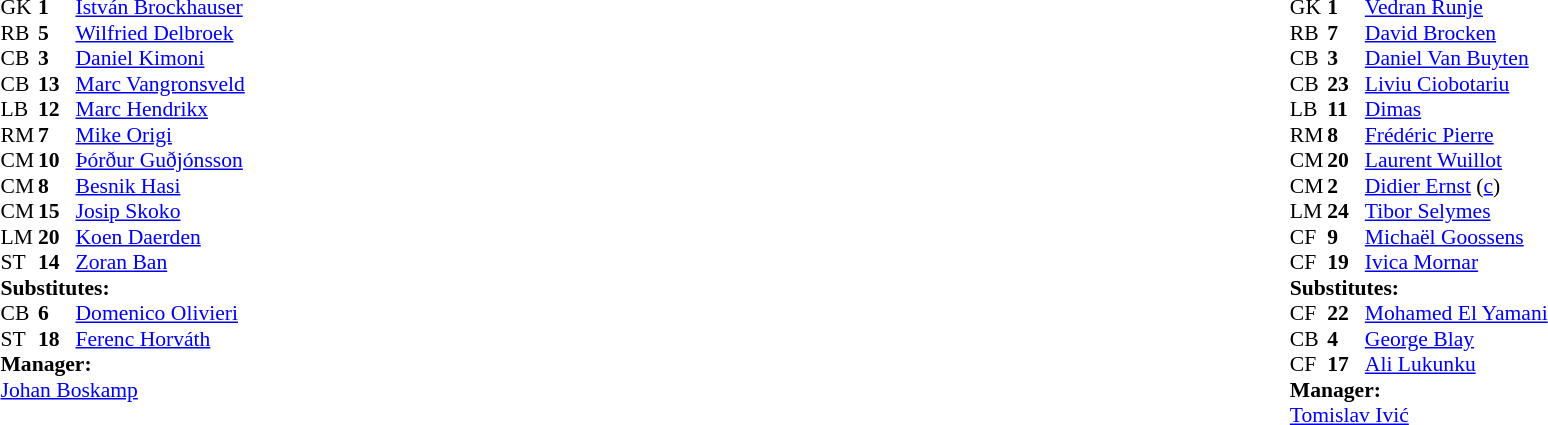<table width="100%">
<tr>
<td valign="top" width="50%"><br><table style="font-size: 90%" cellspacing="0" cellpadding="0">
<tr>
<th width="25"></th>
<th width="25"></th>
</tr>
<tr>
<td>GK</td>
<td><strong>1</strong></td>
<td> <a href='#'>István Brockhauser</a></td>
</tr>
<tr>
<td>RB</td>
<td><strong>5</strong></td>
<td> <a href='#'>Wilfried Delbroek</a></td>
</tr>
<tr>
<td>CB</td>
<td><strong>3</strong></td>
<td> <a href='#'>Daniel Kimoni</a></td>
</tr>
<tr>
<td>CB</td>
<td><strong>13</strong></td>
<td> <a href='#'>Marc Vangronsveld</a></td>
</tr>
<tr>
<td>LB</td>
<td><strong>12</strong></td>
<td> <a href='#'>Marc Hendrikx</a></td>
<td></td>
</tr>
<tr>
<td>RM</td>
<td><strong>7</strong></td>
<td> <a href='#'>Mike Origi</a></td>
</tr>
<tr>
<td>CM</td>
<td><strong>10</strong></td>
<td> <a href='#'>Þórður Guðjónsson</a></td>
</tr>
<tr>
<td>CM</td>
<td><strong>8</strong></td>
<td> <a href='#'>Besnik Hasi</a></td>
<td></td>
<td></td>
</tr>
<tr>
<td>CM</td>
<td><strong>15</strong></td>
<td> <a href='#'>Josip Skoko</a></td>
</tr>
<tr>
<td>LM</td>
<td><strong>20</strong></td>
<td> <a href='#'>Koen Daerden</a></td>
</tr>
<tr>
<td>ST</td>
<td><strong>14</strong></td>
<td> <a href='#'>Zoran Ban</a></td>
<td></td>
<td></td>
</tr>
<tr>
<td colspan=4><strong>Substitutes:</strong></td>
</tr>
<tr>
<td>CB</td>
<td><strong>6</strong></td>
<td> <a href='#'>Domenico Olivieri</a></td>
<td></td>
<td></td>
</tr>
<tr>
<td>ST</td>
<td><strong>18</strong></td>
<td> <a href='#'>Ferenc Horváth</a></td>
<td></td>
<td></td>
</tr>
<tr>
<td colspan=4><strong>Manager:</strong></td>
</tr>
<tr>
<td colspan="4"> <a href='#'>Johan Boskamp</a></td>
</tr>
</table>
</td>
<td valign="top"></td>
<td valign="top" width="50%"><br><table style="font-size: 90%" cellspacing="0" cellpadding="0" align=center>
<tr>
<th width="25"></th>
<th width="25"></th>
</tr>
<tr>
<td>GK</td>
<td><strong>1</strong></td>
<td> <a href='#'>Vedran Runje</a></td>
</tr>
<tr>
<td>RB</td>
<td><strong>7</strong></td>
<td> <a href='#'>David Brocken</a></td>
</tr>
<tr>
<td>CB</td>
<td><strong>3</strong></td>
<td> <a href='#'>Daniel Van Buyten</a></td>
</tr>
<tr>
<td>CB</td>
<td><strong>23</strong></td>
<td> <a href='#'>Liviu Ciobotariu</a></td>
</tr>
<tr>
<td>LB</td>
<td><strong>11</strong></td>
<td> <a href='#'>Dimas</a></td>
<td></td>
</tr>
<tr>
<td>RM</td>
<td><strong>8</strong></td>
<td> <a href='#'>Frédéric Pierre</a></td>
</tr>
<tr>
<td>CM</td>
<td><strong>20</strong></td>
<td> <a href='#'>Laurent Wuillot</a></td>
<td></td>
</tr>
<tr>
<td>CM</td>
<td><strong>2</strong></td>
<td> <a href='#'>Didier Ernst</a> (<a href='#'>c</a>)</td>
</tr>
<tr>
<td>LM</td>
<td><strong>24</strong></td>
<td> <a href='#'>Tibor Selymes</a></td>
<td></td>
<td></td>
</tr>
<tr>
<td>CF</td>
<td><strong>9</strong></td>
<td>  <a href='#'>Michaël Goossens</a></td>
<td></td>
<td></td>
</tr>
<tr>
<td>CF</td>
<td><strong>19</strong></td>
<td> <a href='#'>Ivica Mornar</a></td>
<td></td>
</tr>
<tr>
<td colspan=4><strong>Substitutes:</strong></td>
</tr>
<tr>
<td>CF</td>
<td><strong>22</strong></td>
<td> <a href='#'>Mohamed El Yamani</a></td>
<td></td>
<td></td>
</tr>
<tr>
<td>CB</td>
<td><strong>4</strong></td>
<td> <a href='#'>George Blay</a></td>
<td></td>
<td></td>
</tr>
<tr>
<td>CF</td>
<td><strong>17</strong></td>
<td> <a href='#'>Ali Lukunku</a></td>
<td></td>
<td></td>
</tr>
<tr>
<td colspan=4><strong>Manager:</strong></td>
</tr>
<tr>
<td colspan="4"> <a href='#'>Tomislav Ivić</a></td>
</tr>
</table>
</td>
</tr>
</table>
